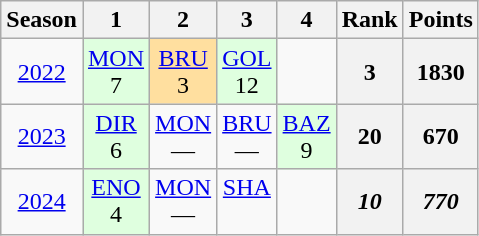<table class="wikitable" style="text-align:center;">
<tr>
<th>Season</th>
<th>1</th>
<th>2</th>
<th>3</th>
<th>4</th>
<th>Rank</th>
<th>Points</th>
</tr>
<tr>
<td><a href='#'>2022</a></td>
<td bgcolor="#dfffdf"><a href='#'>MON</a><br>7</td>
<td bgcolor="#ffdf9f"><a href='#'>BRU</a><br>3</td>
<td bgcolor="#dfffdf"><a href='#'>GOL</a><br>12</td>
<td></td>
<th>3</th>
<th>1830</th>
</tr>
<tr>
<td><a href='#'>2023</a></td>
<td bgcolor="#dfffdf"><a href='#'>DIR</a><br>6</td>
<td><a href='#'>MON</a><br>—</td>
<td><a href='#'>BRU</a><br>—</td>
<td bgcolor="#dfffdf"><a href='#'>BAZ</a><br>9</td>
<th>20</th>
<th>670</th>
</tr>
<tr>
<td><a href='#'>2024</a></td>
<td bgcolor="#dfffdf"><a href='#'>ENO</a><br>4</td>
<td><a href='#'>MON</a><br>—</td>
<td><a href='#'>SHA</a><br> </td>
<td></td>
<th><em>10</em></th>
<th><em>770</em></th>
</tr>
</table>
